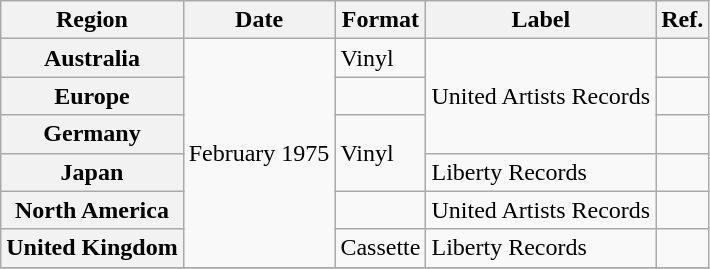<table class="wikitable plainrowheaders">
<tr>
<th scope="col">Region</th>
<th scope="col">Date</th>
<th scope="col">Format</th>
<th scope="col">Label</th>
<th scope="col">Ref.</th>
</tr>
<tr>
<th scope="row">Australia</th>
<td rowspan="6">February 1975</td>
<td>Vinyl</td>
<td rowspan="3">United Artists Records</td>
<td></td>
</tr>
<tr>
<th scope="row">Europe</th>
<td></td>
<td></td>
</tr>
<tr>
<th scope="row">Germany</th>
<td rowspan="2">Vinyl</td>
<td></td>
</tr>
<tr>
<th scope="row">Japan</th>
<td>Liberty Records</td>
<td></td>
</tr>
<tr>
<th scope="row">North America</th>
<td></td>
<td>United Artists Records</td>
<td></td>
</tr>
<tr>
<th scope="row">United Kingdom</th>
<td>Cassette</td>
<td>Liberty Records</td>
<td></td>
</tr>
<tr>
</tr>
</table>
